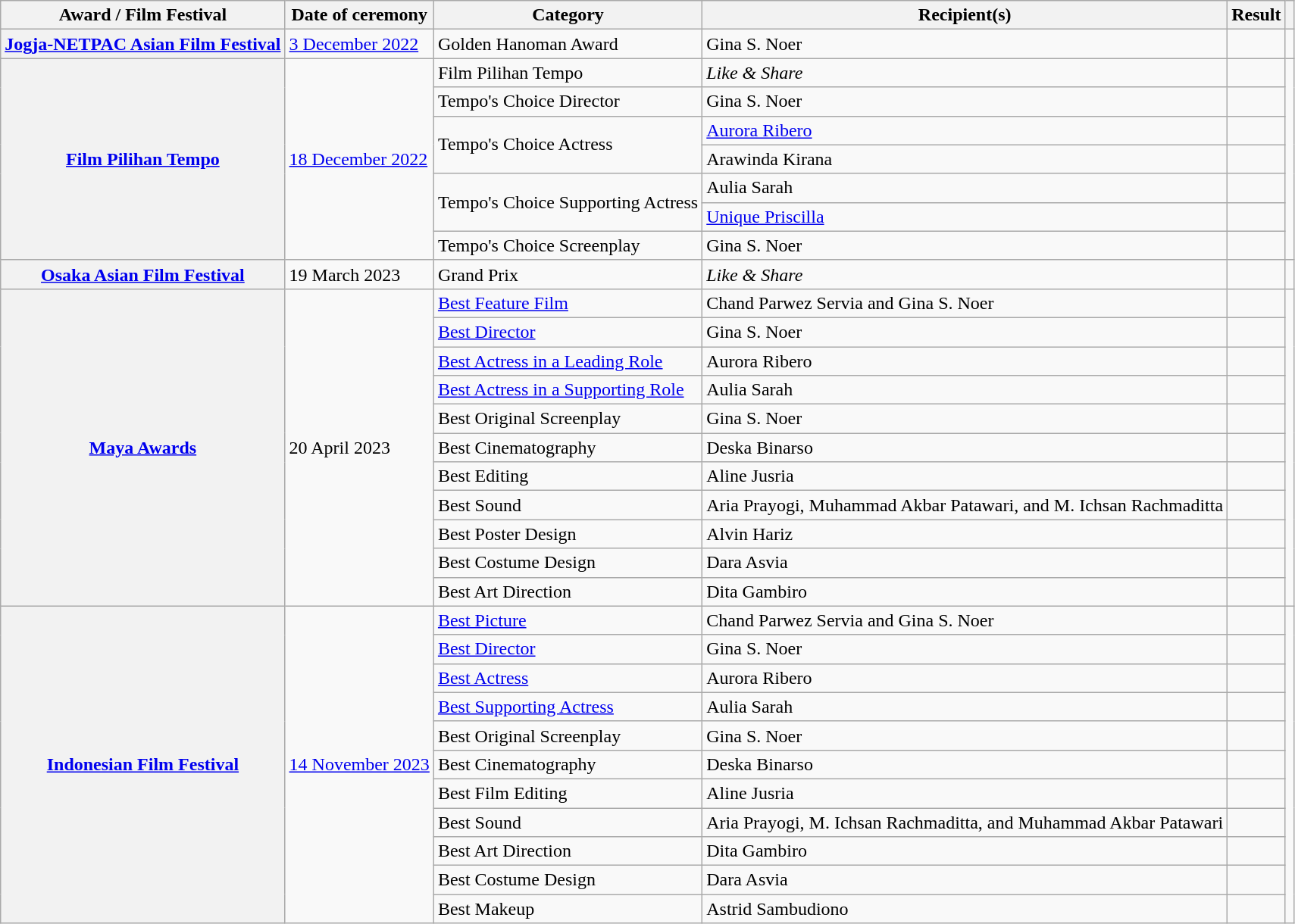<table class="wikitable sortable plainrowheaders">
<tr>
<th scope="col">Award / Film Festival</th>
<th scope="col">Date of ceremony</th>
<th scope="col">Category</th>
<th scope="col">Recipient(s)</th>
<th scope="col">Result</th>
<th scope="col" class="unsortable"></th>
</tr>
<tr>
<th scope="row"><a href='#'>Jogja-NETPAC Asian Film Festival</a></th>
<td><a href='#'>3 December 2022</a></td>
<td>Golden Hanoman Award</td>
<td>Gina S. Noer</td>
<td></td>
<td align="center"></td>
</tr>
<tr>
<th scope="row" rowspan="7"><a href='#'>Film Pilihan Tempo</a></th>
<td rowspan="7"><a href='#'>18 December 2022</a></td>
<td>Film Pilihan Tempo</td>
<td><em>Like & Share</em></td>
<td></td>
<td align="center" rowspan="7"></td>
</tr>
<tr>
<td>Tempo's Choice Director</td>
<td>Gina S. Noer</td>
<td></td>
</tr>
<tr>
<td rowspan="2">Tempo's Choice Actress</td>
<td><a href='#'>Aurora Ribero</a></td>
<td></td>
</tr>
<tr>
<td>Arawinda Kirana</td>
<td></td>
</tr>
<tr>
<td rowspan="2">Tempo's Choice Supporting Actress</td>
<td>Aulia Sarah</td>
<td></td>
</tr>
<tr>
<td><a href='#'>Unique Priscilla</a></td>
<td></td>
</tr>
<tr>
<td>Tempo's Choice Screenplay</td>
<td>Gina S. Noer</td>
<td></td>
</tr>
<tr>
<th scope="row"><a href='#'>Osaka Asian Film Festival</a></th>
<td>19 March 2023</td>
<td>Grand Prix</td>
<td><em>Like & Share</em></td>
<td></td>
<td align="center"></td>
</tr>
<tr>
<th scope="row" rowspan="11"><a href='#'>Maya Awards</a></th>
<td rowspan="11">20 April 2023</td>
<td><a href='#'>Best Feature Film</a></td>
<td>Chand Parwez Servia and Gina S. Noer</td>
<td></td>
<td align="center" rowspan="11"></td>
</tr>
<tr>
<td><a href='#'>Best Director</a></td>
<td>Gina S. Noer</td>
<td></td>
</tr>
<tr>
<td><a href='#'>Best Actress in a Leading Role</a></td>
<td>Aurora Ribero</td>
<td></td>
</tr>
<tr>
<td><a href='#'>Best Actress in a Supporting Role</a></td>
<td>Aulia Sarah</td>
<td></td>
</tr>
<tr>
<td>Best Original Screenplay</td>
<td>Gina S. Noer</td>
<td></td>
</tr>
<tr>
<td>Best Cinematography</td>
<td>Deska Binarso</td>
<td></td>
</tr>
<tr>
<td>Best Editing</td>
<td>Aline Jusria</td>
<td></td>
</tr>
<tr>
<td>Best Sound</td>
<td>Aria Prayogi, Muhammad Akbar Patawari, and M. Ichsan Rachmaditta</td>
<td></td>
</tr>
<tr>
<td>Best Poster Design</td>
<td>Alvin Hariz</td>
<td></td>
</tr>
<tr>
<td>Best Costume Design</td>
<td>Dara Asvia</td>
<td></td>
</tr>
<tr>
<td>Best Art Direction</td>
<td>Dita Gambiro</td>
<td></td>
</tr>
<tr>
<th scope="row" rowspan="11"><a href='#'>Indonesian Film Festival</a></th>
<td rowspan="11"><a href='#'>14 November 2023</a></td>
<td><a href='#'>Best Picture</a></td>
<td>Chand Parwez Servia and Gina S. Noer</td>
<td></td>
<td align="center" rowspan="11"></td>
</tr>
<tr>
<td><a href='#'>Best Director</a></td>
<td>Gina S. Noer</td>
<td></td>
</tr>
<tr>
<td><a href='#'>Best Actress</a></td>
<td>Aurora Ribero</td>
<td></td>
</tr>
<tr>
<td><a href='#'>Best Supporting Actress</a></td>
<td>Aulia Sarah</td>
<td></td>
</tr>
<tr>
<td>Best Original Screenplay</td>
<td>Gina S. Noer</td>
<td></td>
</tr>
<tr>
<td>Best Cinematography</td>
<td>Deska Binarso</td>
<td></td>
</tr>
<tr>
<td>Best Film Editing</td>
<td>Aline Jusria</td>
<td></td>
</tr>
<tr>
<td>Best Sound</td>
<td>Aria Prayogi, M. Ichsan Rachmaditta, and Muhammad Akbar Patawari</td>
<td></td>
</tr>
<tr>
<td>Best Art Direction</td>
<td>Dita Gambiro</td>
<td></td>
</tr>
<tr>
<td>Best Costume Design</td>
<td>Dara Asvia</td>
<td></td>
</tr>
<tr>
<td>Best Makeup</td>
<td>Astrid Sambudiono</td>
<td></td>
</tr>
</table>
